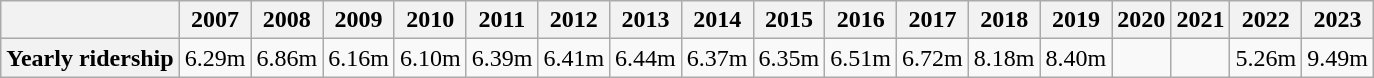<table class="wikitable">
<tr>
<th></th>
<th>2007</th>
<th>2008</th>
<th>2009</th>
<th>2010</th>
<th>2011</th>
<th>2012</th>
<th>2013</th>
<th>2014</th>
<th>2015</th>
<th>2016</th>
<th>2017</th>
<th>2018</th>
<th>2019</th>
<th>2020</th>
<th>2021</th>
<th>2022</th>
<th>2023</th>
</tr>
<tr>
<th>Yearly ridership</th>
<td>6.29m</td>
<td>6.86m</td>
<td>6.16m</td>
<td>6.10m</td>
<td>6.39m</td>
<td>6.41m</td>
<td>6.44m</td>
<td>6.37m</td>
<td>6.35m</td>
<td>6.51m</td>
<td>6.72m</td>
<td>8.18m</td>
<td>8.40m</td>
<td></td>
<td></td>
<td>5.26m</td>
<td>9.49m</td>
</tr>
</table>
